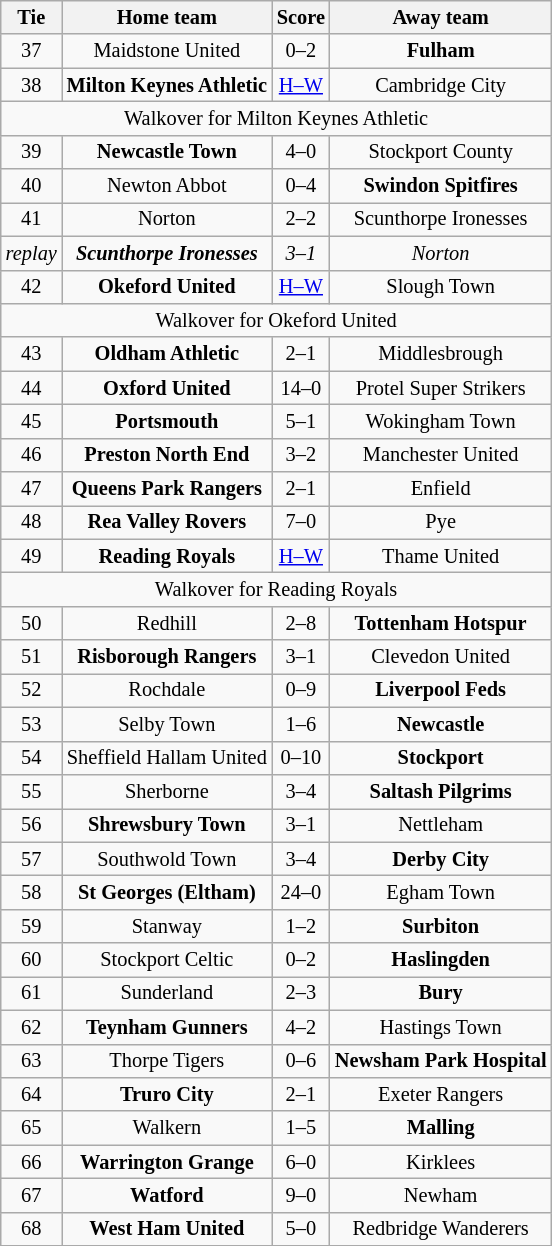<table class="wikitable" style="text-align:center; font-size:85%">
<tr>
<th>Tie</th>
<th>Home team</th>
<th>Score</th>
<th>Away team</th>
</tr>
<tr>
<td align="center">37</td>
<td>Maidstone United</td>
<td align="center">0–2</td>
<td><strong>Fulham</strong></td>
</tr>
<tr>
<td align="center">38</td>
<td><strong>Milton Keynes Athletic</strong></td>
<td align="center"><a href='#'>H–W</a></td>
<td>Cambridge City</td>
</tr>
<tr>
<td colspan="5" align="center">Walkover for Milton Keynes Athletic</td>
</tr>
<tr>
<td align="center">39</td>
<td><strong>Newcastle Town</strong></td>
<td align="center">4–0</td>
<td>Stockport County</td>
</tr>
<tr>
<td align="center">40</td>
<td>Newton Abbot</td>
<td align="center">0–4</td>
<td><strong>Swindon Spitfires</strong></td>
</tr>
<tr>
<td align="center">41</td>
<td>Norton</td>
<td align="center">2–2 </td>
<td>Scunthorpe Ironesses</td>
</tr>
<tr>
<td align="center"><em>replay</em></td>
<td><strong><em>Scunthorpe Ironesses</em></strong></td>
<td align="center"><em>3–1</em></td>
<td><em>Norton</em></td>
</tr>
<tr>
<td align="center">42</td>
<td><strong>Okeford United</strong></td>
<td align="center"><a href='#'>H–W</a></td>
<td>Slough Town</td>
</tr>
<tr>
<td colspan="5" align="center">Walkover for Okeford United</td>
</tr>
<tr>
<td align="center">43</td>
<td><strong>Oldham Athletic</strong></td>
<td align="center">2–1</td>
<td>Middlesbrough</td>
</tr>
<tr>
<td align="center">44</td>
<td><strong>Oxford United</strong></td>
<td align="center">14–0</td>
<td>Protel Super Strikers</td>
</tr>
<tr>
<td align="center">45</td>
<td><strong>Portsmouth</strong></td>
<td align="center">5–1</td>
<td>Wokingham Town</td>
</tr>
<tr>
<td align="center">46</td>
<td><strong>Preston North End</strong></td>
<td align="center">3–2</td>
<td>Manchester United</td>
</tr>
<tr>
<td align="center">47</td>
<td><strong>Queens Park Rangers</strong></td>
<td align="center">2–1</td>
<td>Enfield</td>
</tr>
<tr>
<td align="center">48</td>
<td><strong>Rea Valley Rovers</strong></td>
<td align="center">7–0</td>
<td>Pye</td>
</tr>
<tr>
<td align="center">49</td>
<td><strong>Reading Royals</strong></td>
<td align="center"><a href='#'>H–W</a></td>
<td>Thame United</td>
</tr>
<tr>
<td colspan="5" align="center">Walkover for Reading Royals</td>
</tr>
<tr>
<td align="center">50</td>
<td>Redhill</td>
<td align="center">2–8</td>
<td><strong>Tottenham Hotspur</strong></td>
</tr>
<tr>
<td align="center">51</td>
<td><strong>Risborough Rangers</strong></td>
<td align="center">3–1</td>
<td>Clevedon United</td>
</tr>
<tr>
<td align="center">52</td>
<td>Rochdale</td>
<td align="center">0–9</td>
<td><strong>Liverpool Feds</strong></td>
</tr>
<tr>
<td align="center">53</td>
<td>Selby Town</td>
<td align="center">1–6</td>
<td><strong>Newcastle</strong></td>
</tr>
<tr>
<td align="center">54</td>
<td>Sheffield Hallam United</td>
<td align="center">0–10</td>
<td><strong>Stockport</strong></td>
</tr>
<tr>
<td align="center">55</td>
<td>Sherborne</td>
<td align="center">3–4 </td>
<td><strong>Saltash Pilgrims</strong></td>
</tr>
<tr>
<td align="center">56</td>
<td><strong>Shrewsbury Town</strong></td>
<td align="center">3–1</td>
<td>Nettleham</td>
</tr>
<tr>
<td align="center">57</td>
<td>Southwold Town</td>
<td align="center">3–4</td>
<td><strong>Derby City</strong></td>
</tr>
<tr>
<td align="center">58</td>
<td><strong>St Georges (Eltham)</strong></td>
<td align="center">24–0</td>
<td>Egham Town</td>
</tr>
<tr>
<td align="center">59</td>
<td>Stanway</td>
<td align="center">1–2</td>
<td><strong>Surbiton</strong></td>
</tr>
<tr>
<td align="center">60</td>
<td>Stockport Celtic</td>
<td align="center">0–2</td>
<td><strong>Haslingden</strong></td>
</tr>
<tr>
<td align="center">61</td>
<td>Sunderland</td>
<td align="center">2–3</td>
<td><strong>Bury</strong></td>
</tr>
<tr>
<td align="center">62</td>
<td><strong>Teynham Gunners</strong></td>
<td align="center">4–2</td>
<td>Hastings Town</td>
</tr>
<tr>
<td align="center">63</td>
<td>Thorpe Tigers</td>
<td align="center">0–6</td>
<td><strong>Newsham Park Hospital</strong></td>
</tr>
<tr>
<td align="center">64</td>
<td><strong>Truro City</strong></td>
<td align="center">2–1</td>
<td>Exeter Rangers</td>
</tr>
<tr>
<td align="center">65</td>
<td>Walkern</td>
<td align="center">1–5</td>
<td><strong>Malling</strong></td>
</tr>
<tr>
<td align="center">66</td>
<td><strong>Warrington Grange</strong></td>
<td align="center">6–0</td>
<td>Kirklees</td>
</tr>
<tr>
<td align="center">67</td>
<td><strong>Watford</strong></td>
<td align="center">9–0</td>
<td>Newham</td>
</tr>
<tr>
<td align="center">68</td>
<td><strong>West Ham United</strong></td>
<td align="center">5–0</td>
<td>Redbridge Wanderers</td>
</tr>
</table>
